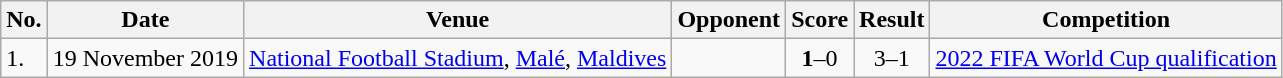<table class="wikitable">
<tr>
<th>No.</th>
<th>Date</th>
<th>Venue</th>
<th>Opponent</th>
<th>Score</th>
<th>Result</th>
<th>Competition</th>
</tr>
<tr>
<td>1.</td>
<td>19 November 2019</td>
<td><a href='#'>National Football Stadium</a>, <a href='#'>Malé</a>, <a href='#'>Maldives</a></td>
<td></td>
<td align=center><strong>1</strong>–0</td>
<td align=center>3–1</td>
<td><a href='#'>2022 FIFA World Cup qualification</a></td>
</tr>
</table>
